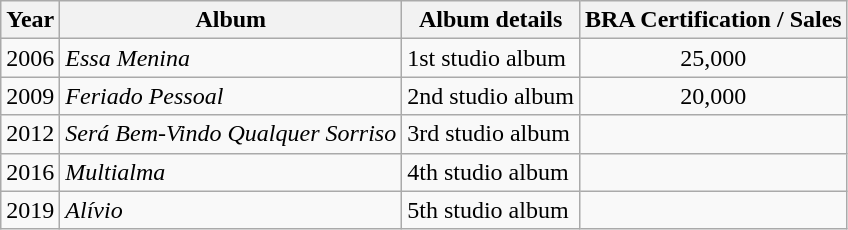<table class="wikitable" border="1" style=text-align:center;>
<tr>
<th>Year</th>
<th>Album</th>
<th>Album details</th>
<th>BRA Certification / Sales</th>
</tr>
<tr>
<td>2006</td>
<td align=left><em>Essa Menina</em></td>
<td align=left>1st studio album</td>
<td align=center>25,000</td>
</tr>
<tr>
<td>2009</td>
<td align=left><em>Feriado Pessoal</em></td>
<td align=left>2nd studio album</td>
<td align=center>20,000</td>
</tr>
<tr>
<td>2012</td>
<td align=left><em>Será Bem-Vindo Qualquer Sorriso</em></td>
<td align=left>3rd studio album</td>
<td align=center></td>
</tr>
<tr>
<td>2016</td>
<td align=left><em>Multialma</em></td>
<td align=left>4th studio album</td>
<td align=center></td>
</tr>
<tr>
<td>2019</td>
<td align=left><em>Alívio</em></td>
<td align=left>5th studio album</td>
<td></td>
</tr>
</table>
